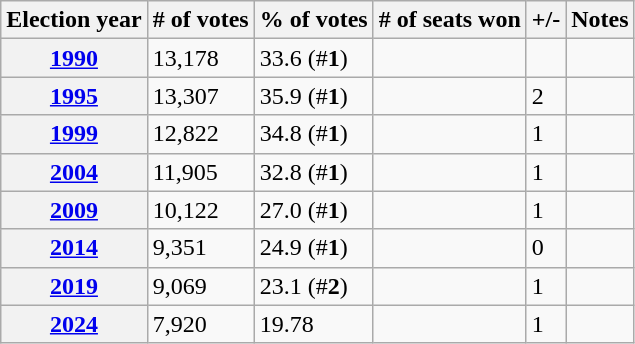<table class="wikitable">
<tr>
<th>Election year</th>
<th># of votes</th>
<th>% of votes</th>
<th># of seats won</th>
<th>+/-</th>
<th>Notes</th>
</tr>
<tr>
<th><strong><a href='#'>1990</a></strong></th>
<td>13,178</td>
<td>33.6 (#<strong>1</strong>)</td>
<td></td>
<td></td>
<td></td>
</tr>
<tr>
<th><strong><a href='#'>1995</a></strong></th>
<td>13,307</td>
<td>35.9 (#<strong>1</strong>)</td>
<td></td>
<td> 2</td>
<td></td>
</tr>
<tr>
<th><strong><a href='#'>1999</a></strong></th>
<td>12,822</td>
<td>34.8 (#<strong>1</strong>)</td>
<td></td>
<td> 1</td>
<td></td>
</tr>
<tr>
<th><strong><a href='#'>2004</a></strong></th>
<td>11,905</td>
<td>32.8 (#<strong>1</strong>)</td>
<td></td>
<td> 1</td>
<td></td>
</tr>
<tr>
<th><strong><a href='#'>2009</a></strong></th>
<td>10,122</td>
<td>27.0 (#<strong>1</strong>)</td>
<td></td>
<td> 1</td>
<td></td>
</tr>
<tr>
<th><strong><a href='#'>2014</a></strong></th>
<td>9,351</td>
<td>24.9 (#<strong>1</strong>)</td>
<td></td>
<td> 0</td>
<td></td>
</tr>
<tr>
<th><strong><a href='#'>2019</a></strong></th>
<td>9,069</td>
<td>23.1 (#<strong>2</strong>)</td>
<td></td>
<td> 1</td>
<td></td>
</tr>
<tr>
<th><a href='#'>2024</a></th>
<td>7,920</td>
<td>19.78</td>
<td></td>
<td> 1</td>
<td></td>
</tr>
</table>
